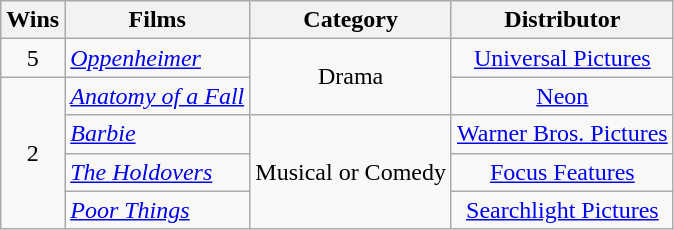<table class="wikitable">
<tr>
<th>Wins</th>
<th>Films</th>
<th>Category</th>
<th>Distributor</th>
</tr>
<tr>
<td style="text-align:center">5</td>
<td><em><a href='#'>Oppenheimer</a></em></td>
<td style="text-align:center" rowspan="2">Drama</td>
<td style="text-align:center"><a href='#'>Universal Pictures</a></td>
</tr>
<tr>
<td rowspan="4" style="text-align:center">2</td>
<td><em><a href='#'>Anatomy of a Fall</a></em></td>
<td style="text-align:center"><a href='#'>Neon</a></td>
</tr>
<tr>
<td><em><a href='#'>Barbie</a></em></td>
<td style="text-align:center" rowspan="3">Musical or Comedy</td>
<td style="text-align:center"><a href='#'>Warner Bros. Pictures</a></td>
</tr>
<tr>
<td><em><a href='#'>The Holdovers</a></em></td>
<td style="text-align:center"><a href='#'>Focus Features</a></td>
</tr>
<tr>
<td><em><a href='#'>Poor Things</a></em></td>
<td style="text-align:center"><a href='#'>Searchlight Pictures</a></td>
</tr>
</table>
